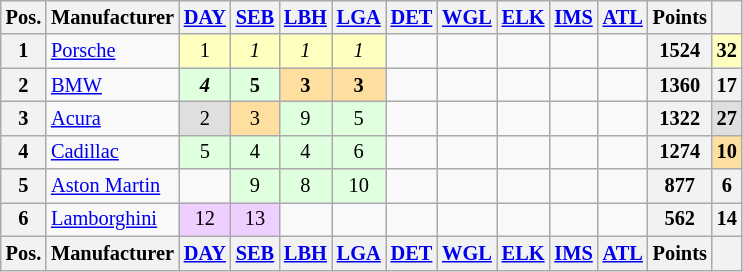<table class="wikitable" style="font-size:85%;">
<tr>
<th>Pos.</th>
<th>Manufacturer</th>
<th><a href='#'>DAY</a></th>
<th><a href='#'>SEB</a></th>
<th><a href='#'>LBH</a></th>
<th><a href='#'>LGA</a></th>
<th><a href='#'>DET</a></th>
<th><a href='#'>WGL</a></th>
<th><a href='#'>ELK</a></th>
<th><a href='#'>IMS</a></th>
<th><a href='#'>ATL</a></th>
<th>Points</th>
<th></th>
</tr>
<tr>
<th>1</th>
<td> <a href='#'>Porsche</a></td>
<td style="background:#ffffbf" align="center">1</td>
<td style="background:#ffffbf" align="center"><em>1</em></td>
<td style="background:#ffffbf" align="center"><em>1</em></td>
<td style="background:#ffffbf" align="center"><em>1</em></td>
<td style="background:#" align="center"></td>
<td style="background:#" align="center"></td>
<td style="background:#" align="center"></td>
<td style="background:#" align="center"></td>
<td style="background:#" align="center"></td>
<th>1524</th>
<th style="background:#ffffbf">32</th>
</tr>
<tr>
<th>2</th>
<td> <a href='#'>BMW</a></td>
<td style="background:#dfffdf" align="center"><strong><em>4</em></strong></td>
<td style="background:#dfffdf" align="center"><strong>5</strong></td>
<td style="background:#ffdf9f" align="center"><strong>3</strong></td>
<td style="background:#ffdf9f" align="center"><strong>3</strong></td>
<td style="background:#" align="center"></td>
<td style="background:#" align="center"></td>
<td style="background:#" align="center"></td>
<td style="background:#" align="center"></td>
<td style="background:#" align="center"></td>
<th>1360</th>
<th>17</th>
</tr>
<tr>
<th>3</th>
<td> <a href='#'>Acura</a></td>
<td style="background:#dfdfdf" align="center">2</td>
<td style="background:#ffdf9f" align="center">3</td>
<td style="background:#dfffdf" align="center">9</td>
<td style="background:#dfffdf" align="center">5</td>
<td style="background:#" align="center"></td>
<td style="background:#" align="center"></td>
<td style="background:#" align="center"></td>
<td style="background:#" align="center"></td>
<td style="background:#" align="center"></td>
<th>1322</th>
<th style="background:#dfdfdf">27</th>
</tr>
<tr>
<th>4</th>
<td> <a href='#'>Cadillac</a></td>
<td style="background:#dfffdf" align="center">5</td>
<td style="background:#dfffdf" align="center">4</td>
<td style="background:#dfffdf" align="center">4</td>
<td style="background:#dfffdf" align="center">6</td>
<td style="background:#" align="center"></td>
<td style="background:#" align="center"></td>
<td style="background:#" align="center"></td>
<td style="background:#" align="center"></td>
<td style="background:#" align="center"></td>
<th>1274</th>
<th style="background:#ffdf9f">10</th>
</tr>
<tr>
<th>5</th>
<td> <a href='#'>Aston Martin</a></td>
<td></td>
<td style="background:#dfffdf" align="center">9</td>
<td style="background:#dfffdf" align="center">8</td>
<td style="background:#dfffdf" align="center">10</td>
<td style="background:#" align="center"></td>
<td style="background:#" align="center"></td>
<td style="background:#" align="center"></td>
<td style="background:#" align="center"></td>
<td style="background:#" align="center"></td>
<th>877</th>
<th>6</th>
</tr>
<tr>
<th>6</th>
<td> <a href='#'>Lamborghini</a></td>
<td style="background:#efcfff" align="center">12</td>
<td style="background:#efcfff" align="center">13</td>
<td></td>
<td></td>
<td style="background:#" align="center"></td>
<td style="background:#" align="center"></td>
<td style="background:#" align="center"></td>
<td style="background:#" align="center"></td>
<td style="background:#" align="center"></td>
<th>562</th>
<th>14</th>
</tr>
<tr>
<th>Pos.</th>
<th>Manufacturer</th>
<th><a href='#'>DAY</a></th>
<th><a href='#'>SEB</a></th>
<th><a href='#'>LBH</a></th>
<th><a href='#'>LGA</a></th>
<th><a href='#'>DET</a></th>
<th><a href='#'>WGL</a></th>
<th><a href='#'>ELK</a></th>
<th><a href='#'>IMS</a></th>
<th><a href='#'>ATL</a></th>
<th>Points</th>
<th></th>
</tr>
</table>
